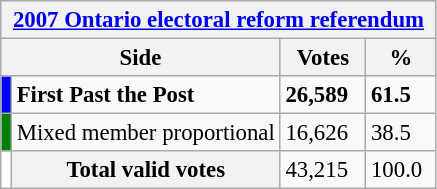<table class="wikitable" style="font-size: 95%; clear:both">
<tr style="background-color:#E9E9E9">
<th colspan=4><a href='#'>2007 Ontario electoral reform referendum</a></th>
</tr>
<tr style="background-color:#E9E9E9">
<th colspan=2 style="width: 130px">Side</th>
<th style="width: 50px">Votes</th>
<th style="width: 40px">%</th>
</tr>
<tr>
<td bgcolor="blue"></td>
<td><strong>First Past the Post</strong></td>
<td><strong>26,589</strong></td>
<td><strong>61.5</strong></td>
</tr>
<tr>
<td bgcolor="green"></td>
<td>Mixed member proportional</td>
<td>16,626</td>
<td>38.5</td>
</tr>
<tr>
<td bgcolor="white"></td>
<th>Total valid votes</th>
<td>43,215</td>
<td>100.0</td>
</tr>
</table>
